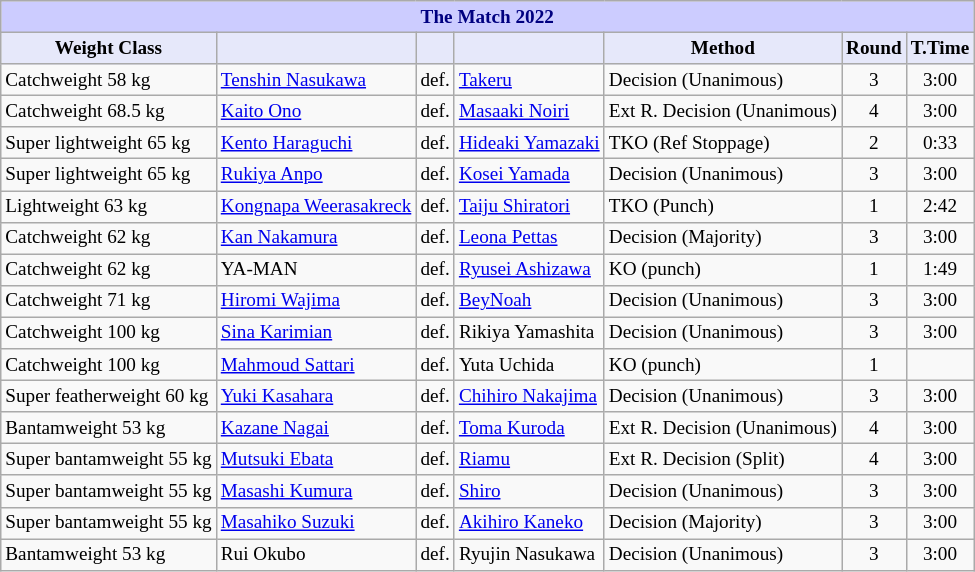<table class="wikitable" style="font-size: 80%;">
<tr>
<th colspan="7" style="background-color: #ccf; color: #000080; text-align: center;"><strong>The Match 2022</strong></th>
</tr>
<tr>
<th colspan="1" style="background-color: #E6E8FA; color: #000000; text-align: center;">Weight Class</th>
<th colspan="1" style="background-color: #E6E8FA; color: #000000; text-align: center;"></th>
<th colspan="1" style="background-color: #E6E8FA; color: #000000; text-align: center;"></th>
<th colspan="1" style="background-color: #E6E8FA; color: #000000; text-align: center;"></th>
<th colspan="1" style="background-color: #E6E8FA; color: #000000; text-align: center;">Method</th>
<th colspan="1" style="background-color: #E6E8FA; color: #000000; text-align: center;">Round</th>
<th colspan="1" style="background-color: #E6E8FA; color: #000000; text-align: center;">T.Time</th>
</tr>
<tr>
<td>Catchweight 58 kg</td>
<td> <a href='#'>Tenshin Nasukawa</a></td>
<td align="center">def.</td>
<td> <a href='#'>Takeru</a></td>
<td>Decision (Unanimous)</td>
<td align="center">3</td>
<td align="center">3:00</td>
</tr>
<tr>
<td>Catchweight 68.5 kg</td>
<td> <a href='#'>Kaito Ono</a></td>
<td align="center">def.</td>
<td> <a href='#'>Masaaki Noiri</a></td>
<td>Ext R. Decision (Unanimous)</td>
<td align="center">4</td>
<td align="center">3:00</td>
</tr>
<tr>
<td>Super lightweight 65 kg</td>
<td> <a href='#'>Kento Haraguchi</a></td>
<td align="center">def.</td>
<td> <a href='#'>Hideaki Yamazaki</a></td>
<td>TKO (Ref Stoppage)</td>
<td align="center">2</td>
<td align="center">0:33</td>
</tr>
<tr>
<td>Super lightweight 65 kg</td>
<td> <a href='#'>Rukiya Anpo</a></td>
<td align="center">def.</td>
<td> <a href='#'>Kosei Yamada</a></td>
<td>Decision (Unanimous)</td>
<td align="center">3</td>
<td align="center">3:00</td>
</tr>
<tr>
<td>Lightweight 63 kg</td>
<td> <a href='#'>Kongnapa Weerasakreck</a></td>
<td align="center">def.</td>
<td> <a href='#'>Taiju Shiratori</a></td>
<td>TKO (Punch)</td>
<td align="center">1</td>
<td align="center">2:42</td>
</tr>
<tr>
<td>Catchweight 62 kg</td>
<td> <a href='#'>Kan Nakamura</a></td>
<td align="center">def.</td>
<td> <a href='#'>Leona Pettas</a></td>
<td>Decision (Majority)</td>
<td align="center">3</td>
<td align="center">3:00</td>
</tr>
<tr>
<td>Catchweight 62 kg</td>
<td> YA-MAN</td>
<td align="center">def.</td>
<td> <a href='#'>Ryusei Ashizawa</a></td>
<td>KO (punch)</td>
<td align="center">1</td>
<td align="center">1:49</td>
</tr>
<tr>
<td>Catchweight 71 kg</td>
<td> <a href='#'>Hiromi Wajima</a></td>
<td align="center">def.</td>
<td> <a href='#'>BeyNoah</a></td>
<td>Decision (Unanimous)</td>
<td align="center">3</td>
<td align="center">3:00</td>
</tr>
<tr>
<td>Catchweight 100 kg</td>
<td> <a href='#'>Sina Karimian</a></td>
<td align="center">def.</td>
<td> Rikiya Yamashita</td>
<td>Decision (Unanimous)</td>
<td align="center">3</td>
<td align="center">3:00</td>
</tr>
<tr>
<td>Catchweight 100 kg</td>
<td> <a href='#'>Mahmoud Sattari</a></td>
<td align="center">def.</td>
<td> Yuta Uchida</td>
<td>KO (punch)</td>
<td align="center">1</td>
<td align="center"></td>
</tr>
<tr>
<td>Super featherweight 60 kg</td>
<td> <a href='#'>Yuki Kasahara</a></td>
<td align="center">def.</td>
<td> <a href='#'>Chihiro Nakajima</a></td>
<td>Decision (Unanimous)</td>
<td align="center">3</td>
<td align="center">3:00</td>
</tr>
<tr>
<td>Bantamweight 53 kg</td>
<td> <a href='#'>Kazane Nagai</a></td>
<td align="center">def.</td>
<td> <a href='#'>Toma Kuroda</a></td>
<td>Ext R. Decision (Unanimous)</td>
<td align="center">4</td>
<td align="center">3:00</td>
</tr>
<tr>
<td>Super bantamweight 55 kg</td>
<td> <a href='#'>Mutsuki Ebata</a></td>
<td align="center">def.</td>
<td> <a href='#'>Riamu</a></td>
<td>Ext R. Decision (Split)</td>
<td align="center">4</td>
<td align="center">3:00</td>
</tr>
<tr>
<td>Super bantamweight 55 kg</td>
<td> <a href='#'>Masashi Kumura</a></td>
<td align="center">def.</td>
<td> <a href='#'>Shiro</a></td>
<td>Decision (Unanimous)</td>
<td align="center">3</td>
<td align="center">3:00</td>
</tr>
<tr>
<td>Super bantamweight 55 kg</td>
<td> <a href='#'>Masahiko Suzuki</a></td>
<td align="center">def.</td>
<td> <a href='#'>Akihiro Kaneko</a></td>
<td>Decision (Majority)</td>
<td align="center">3</td>
<td align="center">3:00</td>
</tr>
<tr>
<td>Bantamweight 53 kg</td>
<td> Rui Okubo</td>
<td align="center">def.</td>
<td> Ryujin Nasukawa</td>
<td>Decision (Unanimous)</td>
<td align="center">3</td>
<td align="center">3:00</td>
</tr>
</table>
